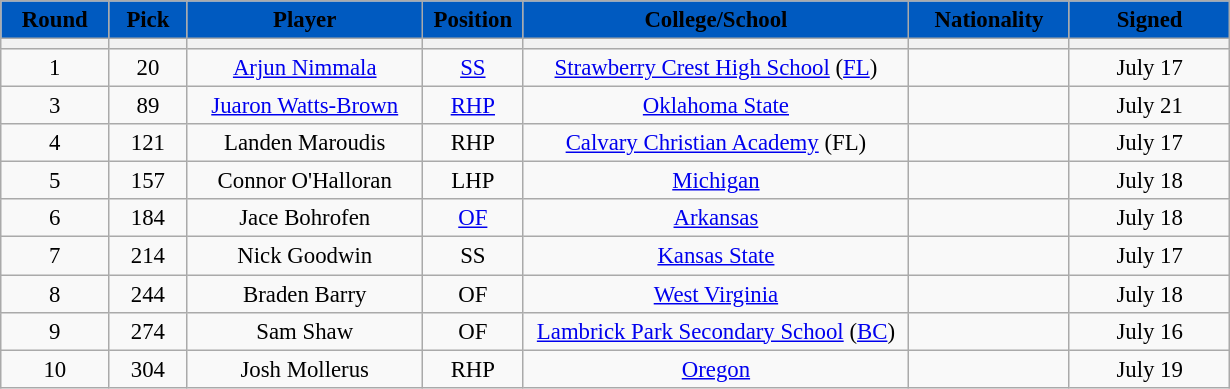<table class="wikitable" style="font-size: 95%; text-align: center;">
<tr>
<th style="background:#005ac0;" color:white;"><span>Round</span></th>
<th style="background:#005ac0;" color:white;"><span>Pick</span></th>
<th style="background:#005ac0;" color:white;"><span>Player</span></th>
<th style="background:#005ac0;" color:white;"><span>Position</span></th>
<th style="background:#005ac0;" color:white;"><span>College/School</span></th>
<th style="background:#005ac0;" color:white;"><span>Nationality</span></th>
<th style="background:#005ac0;" color:white;"><span>Signed</span></th>
</tr>
<tr>
<th width="65"></th>
<th width="45"></th>
<th style="width:150px;"></th>
<th width="60"></th>
<th style="width:250px;"></th>
<th style="width:100px;"></th>
<th style="width:100px;"></th>
</tr>
<tr>
<td>1</td>
<td>20</td>
<td><a href='#'>Arjun Nimmala</a></td>
<td><a href='#'>SS</a></td>
<td><a href='#'>Strawberry Crest High School</a> (<a href='#'>FL</a>)</td>
<td></td>
<td>July 17</td>
</tr>
<tr>
<td>3</td>
<td>89</td>
<td><a href='#'>Juaron Watts-Brown</a></td>
<td><a href='#'>RHP</a></td>
<td><a href='#'>Oklahoma State</a></td>
<td></td>
<td>July 21</td>
</tr>
<tr>
<td>4</td>
<td>121</td>
<td>Landen Maroudis</td>
<td>RHP</td>
<td><a href='#'>Calvary Christian Academy</a> (FL)</td>
<td></td>
<td>July 17</td>
</tr>
<tr>
<td>5</td>
<td>157</td>
<td>Connor O'Halloran</td>
<td>LHP</td>
<td><a href='#'>Michigan</a></td>
<td></td>
<td>July 18</td>
</tr>
<tr>
<td>6</td>
<td>184</td>
<td>Jace Bohrofen</td>
<td><a href='#'>OF</a></td>
<td><a href='#'>Arkansas</a></td>
<td></td>
<td>July 18</td>
</tr>
<tr>
<td>7</td>
<td>214</td>
<td>Nick Goodwin</td>
<td>SS</td>
<td><a href='#'>Kansas State</a></td>
<td></td>
<td>July 17</td>
</tr>
<tr>
<td>8</td>
<td>244</td>
<td>Braden Barry</td>
<td>OF</td>
<td><a href='#'>West Virginia</a></td>
<td></td>
<td>July 18</td>
</tr>
<tr>
<td>9</td>
<td>274</td>
<td>Sam Shaw</td>
<td>OF</td>
<td><a href='#'>Lambrick Park Secondary School</a> (<a href='#'>BC</a>)</td>
<td></td>
<td>July 16</td>
</tr>
<tr>
<td>10</td>
<td>304</td>
<td>Josh Mollerus</td>
<td>RHP</td>
<td><a href='#'>Oregon</a></td>
<td></td>
<td>July 19</td>
</tr>
</table>
